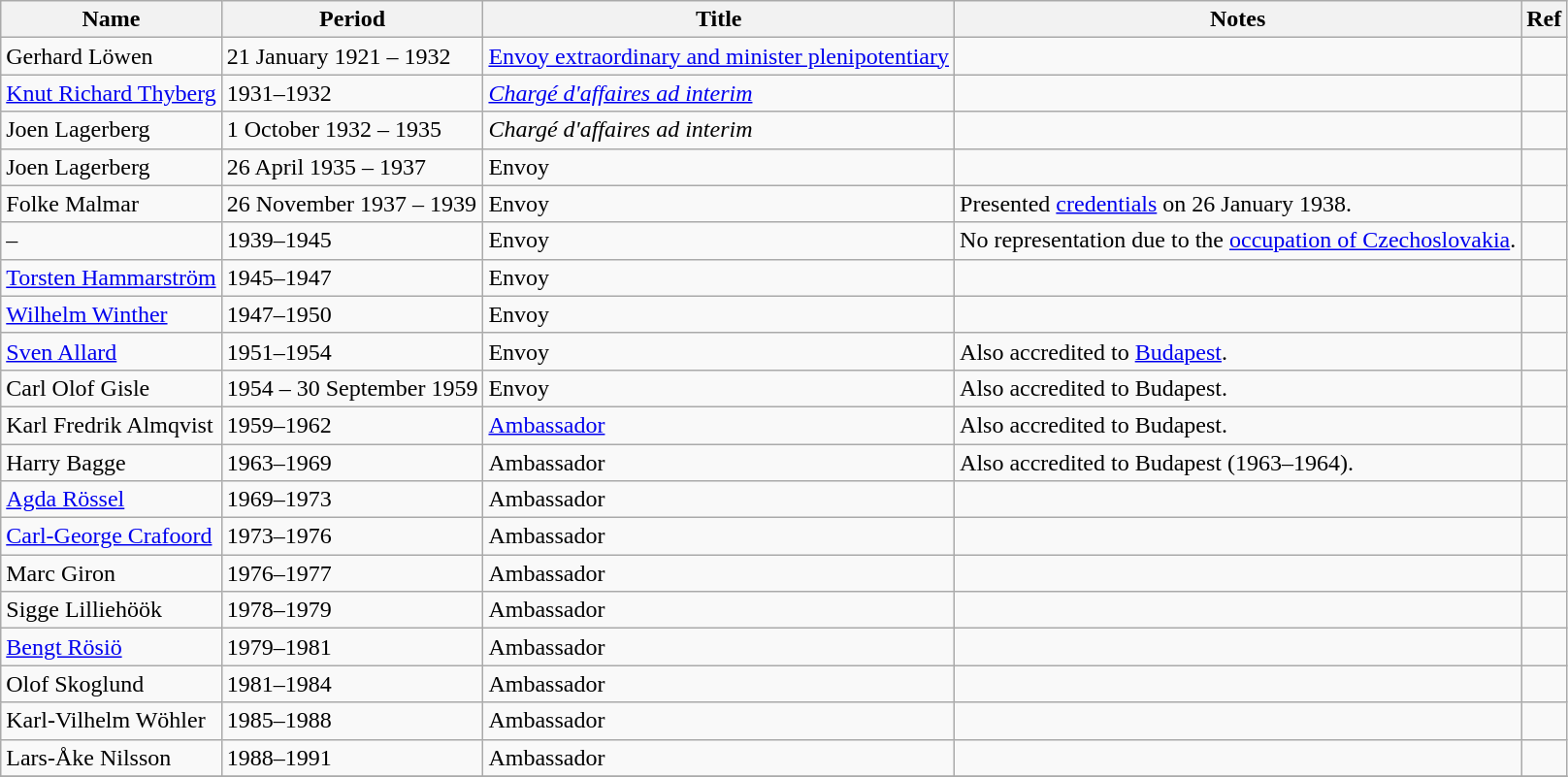<table class="wikitable">
<tr>
<th>Name</th>
<th>Period</th>
<th>Title</th>
<th>Notes</th>
<th>Ref</th>
</tr>
<tr>
<td>Gerhard Löwen</td>
<td>21 January 1921 – 1932</td>
<td><a href='#'>Envoy extraordinary and minister plenipotentiary</a></td>
<td></td>
<td></td>
</tr>
<tr>
<td><a href='#'>Knut Richard Thyberg</a></td>
<td>1931–1932</td>
<td><em><a href='#'>Chargé d'affaires ad interim</a></em></td>
<td></td>
<td></td>
</tr>
<tr>
<td>Joen Lagerberg</td>
<td>1 October 1932 – 1935</td>
<td><em>Chargé d'affaires ad interim</em></td>
<td></td>
<td></td>
</tr>
<tr>
<td>Joen Lagerberg</td>
<td>26 April 1935 – 1937</td>
<td>Envoy</td>
<td></td>
<td></td>
</tr>
<tr>
<td>Folke Malmar</td>
<td>26 November 1937 – 1939</td>
<td>Envoy</td>
<td>Presented <a href='#'>credentials</a> on 26 January 1938.</td>
<td></td>
</tr>
<tr>
<td>–</td>
<td>1939–1945</td>
<td>Envoy</td>
<td>No representation due to the <a href='#'>occupation of Czechoslovakia</a>.</td>
<td></td>
</tr>
<tr>
<td><a href='#'>Torsten Hammarström</a></td>
<td>1945–1947</td>
<td>Envoy</td>
<td></td>
<td></td>
</tr>
<tr>
<td><a href='#'>Wilhelm Winther</a></td>
<td>1947–1950</td>
<td>Envoy</td>
<td></td>
<td></td>
</tr>
<tr>
<td><a href='#'>Sven Allard</a></td>
<td>1951–1954</td>
<td>Envoy</td>
<td>Also accredited to <a href='#'>Budapest</a>.</td>
<td></td>
</tr>
<tr>
<td>Carl Olof Gisle</td>
<td>1954 – 30 September 1959</td>
<td>Envoy</td>
<td>Also accredited to Budapest.</td>
<td></td>
</tr>
<tr>
<td>Karl Fredrik Almqvist</td>
<td>1959–1962</td>
<td><a href='#'>Ambassador</a></td>
<td>Also accredited to Budapest.</td>
<td></td>
</tr>
<tr>
<td>Harry Bagge</td>
<td>1963–1969</td>
<td>Ambassador</td>
<td>Also accredited to Budapest (1963–1964).</td>
<td></td>
</tr>
<tr>
<td><a href='#'>Agda Rössel</a></td>
<td>1969–1973</td>
<td>Ambassador</td>
<td></td>
<td></td>
</tr>
<tr>
<td><a href='#'>Carl-George Crafoord</a></td>
<td>1973–1976</td>
<td>Ambassador</td>
<td></td>
<td></td>
</tr>
<tr>
<td>Marc Giron</td>
<td>1976–1977</td>
<td>Ambassador</td>
<td></td>
<td></td>
</tr>
<tr>
<td>Sigge Lilliehöök</td>
<td>1978–1979</td>
<td>Ambassador</td>
<td></td>
<td></td>
</tr>
<tr>
<td><a href='#'>Bengt Rösiö</a></td>
<td>1979–1981</td>
<td>Ambassador</td>
<td></td>
<td></td>
</tr>
<tr>
<td>Olof Skoglund</td>
<td>1981–1984</td>
<td>Ambassador</td>
<td></td>
<td></td>
</tr>
<tr>
<td>Karl-Vilhelm Wöhler</td>
<td>1985–1988</td>
<td>Ambassador</td>
<td></td>
<td></td>
</tr>
<tr>
<td>Lars-Åke Nilsson</td>
<td>1988–1991</td>
<td>Ambassador</td>
<td></td>
<td></td>
</tr>
<tr>
</tr>
</table>
